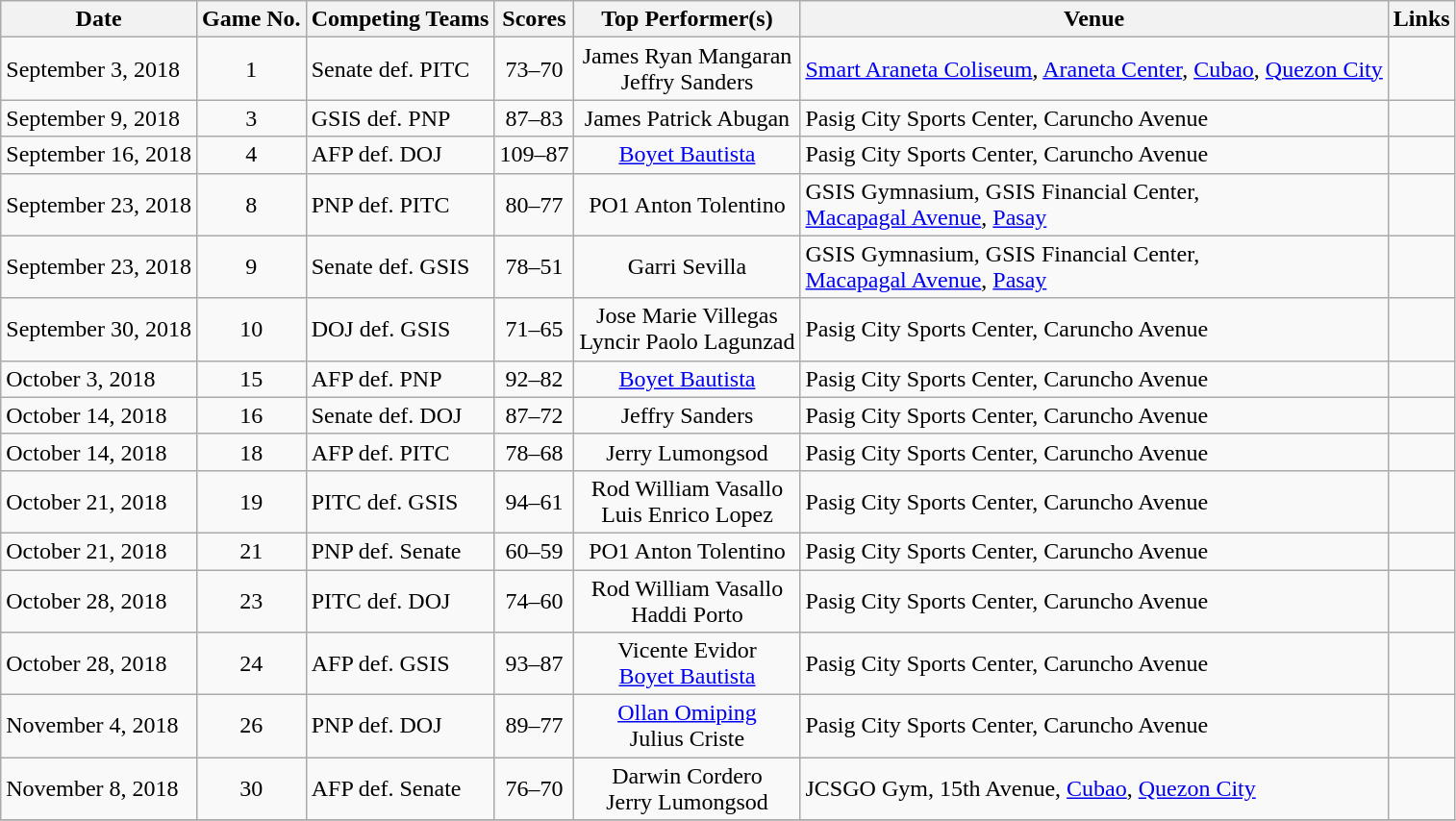<table class="wikitable sortable" border="1">
<tr>
<th>Date</th>
<th>Game No.</th>
<th>Competing Teams</th>
<th>Scores</th>
<th>Top Performer(s)</th>
<th>Venue</th>
<th>Links</th>
</tr>
<tr>
<td>September 3, 2018</td>
<td style="text-align:center;">1 </td>
<td>Senate def. PITC</td>
<td style="text-align:center;">73–70</td>
<td style="text-align:center;">James Ryan Mangaran <br> Jeffry Sanders</td>
<td><a href='#'>Smart Araneta Coliseum</a>, <a href='#'>Araneta Center</a>, <a href='#'>Cubao</a>, <a href='#'>Quezon City</a></td>
<td>  </td>
</tr>
<tr>
<td>September 9, 2018</td>
<td style="text-align:center;">3 </td>
<td>GSIS def. PNP</td>
<td style="text-align:center;">87–83</td>
<td style="text-align:center;">James Patrick Abugan</td>
<td>Pasig City Sports Center, Caruncho Avenue</td>
<td>  </td>
</tr>
<tr>
<td>September 16, 2018</td>
<td style="text-align:center;">4 </td>
<td>AFP def. DOJ</td>
<td style="text-align:center;">109–87</td>
<td style="text-align:center;"><a href='#'>Boyet Bautista</a></td>
<td>Pasig City Sports Center, Caruncho Avenue</td>
<td>   </td>
</tr>
<tr>
<td>September 23, 2018</td>
<td style="text-align:center;">8 </td>
<td>PNP def. PITC</td>
<td style="text-align:center;">80–77</td>
<td style="text-align:center;">PO1 Anton Tolentino</td>
<td>GSIS Gymnasium, GSIS Financial Center, <br> <a href='#'>Macapagal Avenue</a>, <a href='#'>Pasay</a></td>
<td>   </td>
</tr>
<tr>
<td>September 23, 2018</td>
<td style="text-align:center;">9 </td>
<td>Senate def. GSIS</td>
<td style="text-align:center;">78–51</td>
<td style="text-align:center;">Garri Sevilla</td>
<td>GSIS Gymnasium, GSIS Financial Center, <br> <a href='#'>Macapagal Avenue</a>, <a href='#'>Pasay</a></td>
<td>   </td>
</tr>
<tr>
<td>September 30, 2018</td>
<td style="text-align:center;">10 </td>
<td>DOJ def. GSIS</td>
<td style="text-align:center;">71–65</td>
<td style="text-align:center;">Jose Marie Villegas <br> Lyncir Paolo Lagunzad</td>
<td>Pasig City Sports Center, Caruncho Avenue</td>
<td>  </td>
</tr>
<tr>
<td>October 3, 2018</td>
<td style="text-align:center;">15 </td>
<td>AFP def. PNP</td>
<td style="text-align:center;">92–82</td>
<td style="text-align:center;"><a href='#'>Boyet Bautista</a></td>
<td>Pasig City Sports Center, Caruncho Avenue</td>
<td>  </td>
</tr>
<tr>
<td>October 14, 2018</td>
<td style="text-align:center;">16 </td>
<td>Senate def. DOJ</td>
<td style="text-align:center;">87–72</td>
<td style="text-align:center;">Jeffry Sanders</td>
<td>Pasig City Sports Center, Caruncho Avenue</td>
<td>  </td>
</tr>
<tr>
<td>October 14, 2018</td>
<td style="text-align:center;">18 </td>
<td>AFP def. PITC</td>
<td style="text-align:center;">78–68</td>
<td style="text-align:center;">Jerry Lumongsod</td>
<td>Pasig City Sports Center, Caruncho Avenue</td>
<td>  </td>
</tr>
<tr>
<td>October 21, 2018</td>
<td style="text-align:center;">19 </td>
<td>PITC def. GSIS</td>
<td style="text-align:center;">94–61</td>
<td style="text-align:center;">Rod William Vasallo <br> Luis Enrico Lopez</td>
<td>Pasig City Sports Center, Caruncho Avenue</td>
<td>  </td>
</tr>
<tr>
<td>October 21, 2018</td>
<td style="text-align:center;">21 </td>
<td>PNP def. Senate</td>
<td style="text-align:center;">60–59</td>
<td style="text-align:center;">PO1 Anton Tolentino</td>
<td>Pasig City Sports Center, Caruncho Avenue</td>
<td>  </td>
</tr>
<tr>
<td>October 28, 2018</td>
<td style="text-align:center;">23 </td>
<td>PITC def. DOJ</td>
<td style="text-align:center;">74–60</td>
<td style="text-align:center;">Rod William Vasallo <br> Haddi Porto</td>
<td>Pasig City Sports Center, Caruncho Avenue</td>
<td>  </td>
</tr>
<tr>
<td>October 28, 2018</td>
<td style="text-align:center;">24 </td>
<td>AFP def. GSIS</td>
<td style="text-align:center;">93–87</td>
<td style="text-align:center;">Vicente Evidor <br> <a href='#'>Boyet Bautista</a></td>
<td>Pasig City Sports Center, Caruncho Avenue</td>
<td>  </td>
</tr>
<tr>
<td>November 4, 2018</td>
<td style="text-align:center;">26</td>
<td>PNP def. DOJ</td>
<td style="text-align:center;">89–77</td>
<td style="text-align:center;"><a href='#'>Ollan Omiping</a> <br> Julius Criste</td>
<td>Pasig City Sports Center, Caruncho Avenue</td>
<td>  </td>
</tr>
<tr>
<td>November 8, 2018</td>
<td style="text-align:center;">30 </td>
<td>AFP def. Senate</td>
<td style="text-align:center;">76–70</td>
<td style="text-align:center;">Darwin Cordero <br> Jerry Lumongsod</td>
<td>JCSGO Gym, 15th Avenue, <a href='#'>Cubao</a>, <a href='#'>Quezon City</a></td>
<td>  </td>
</tr>
<tr>
</tr>
</table>
